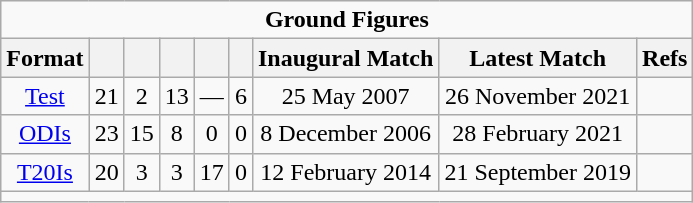<table class="wikitable" style="text-align: center">
<tr>
<td colspan="10" style="text-align:center;"><strong>Ground Figures</strong> </td>
</tr>
<tr>
<th>Format</th>
<th></th>
<th></th>
<th></th>
<th></th>
<th></th>
<th>Inaugural Match</th>
<th>Latest Match</th>
<th>Refs</th>
</tr>
<tr>
<td><a href='#'>Test</a></td>
<td>21</td>
<td>2</td>
<td>13</td>
<td>—</td>
<td>6</td>
<td>25 May 2007</td>
<td>26 November 2021</td>
<td></td>
</tr>
<tr>
<td><a href='#'>ODIs</a></td>
<td>23</td>
<td>15</td>
<td>8</td>
<td>0</td>
<td>0</td>
<td>8 December 2006</td>
<td>28 February 2021</td>
<td></td>
</tr>
<tr>
<td><a href='#'>T20Is</a></td>
<td>20</td>
<td>3</td>
<td>3</td>
<td>17</td>
<td>0</td>
<td>12 February 2014</td>
<td>21 September 2019</td>
<td></td>
</tr>
<tr>
<td colspan=10 align=center><em></em></td>
</tr>
</table>
